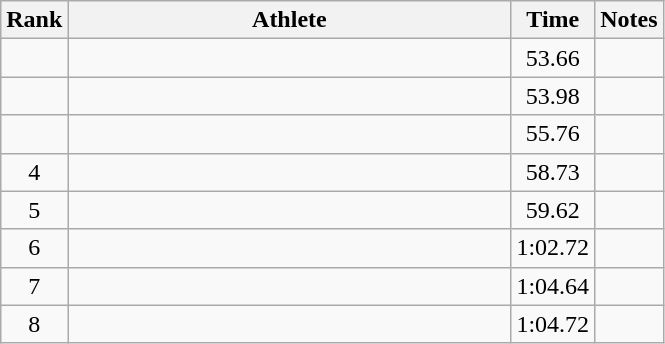<table class="wikitable" style="text-align:center">
<tr>
<th>Rank</th>
<th Style="width:18em">Athlete</th>
<th>Time</th>
<th>Notes</th>
</tr>
<tr>
<td></td>
<td style="text-align:left"></td>
<td>53.66</td>
<td></td>
</tr>
<tr>
<td></td>
<td style="text-align:left"></td>
<td>53.98</td>
<td></td>
</tr>
<tr>
<td></td>
<td style="text-align:left"></td>
<td>55.76</td>
<td></td>
</tr>
<tr>
<td>4</td>
<td style="text-align:left"></td>
<td>58.73</td>
<td></td>
</tr>
<tr>
<td>5</td>
<td style="text-align:left"></td>
<td>59.62</td>
<td></td>
</tr>
<tr>
<td>6</td>
<td style="text-align:left"></td>
<td>1:02.72</td>
<td></td>
</tr>
<tr>
<td>7</td>
<td style="text-align:left"></td>
<td>1:04.64</td>
<td></td>
</tr>
<tr>
<td>8</td>
<td style="text-align:left"></td>
<td>1:04.72</td>
<td></td>
</tr>
</table>
